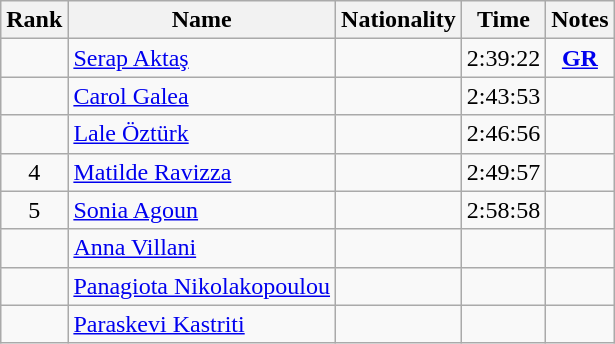<table class="wikitable sortable" style="text-align:center">
<tr>
<th>Rank</th>
<th>Name</th>
<th>Nationality</th>
<th>Time</th>
<th>Notes</th>
</tr>
<tr>
<td></td>
<td align=left><a href='#'>Serap Aktaş</a></td>
<td align=left></td>
<td>2:39:22</td>
<td><strong><a href='#'>GR</a></strong></td>
</tr>
<tr>
<td></td>
<td align=left><a href='#'>Carol Galea</a></td>
<td align=left></td>
<td>2:43:53</td>
<td></td>
</tr>
<tr>
<td></td>
<td align=left><a href='#'>Lale Öztürk</a></td>
<td align=left></td>
<td>2:46:56</td>
<td></td>
</tr>
<tr>
<td>4</td>
<td align=left><a href='#'>Matilde Ravizza</a></td>
<td align=left></td>
<td>2:49:57</td>
<td></td>
</tr>
<tr>
<td>5</td>
<td align=left><a href='#'>Sonia Agoun</a></td>
<td align=left></td>
<td>2:58:58</td>
<td></td>
</tr>
<tr>
<td></td>
<td align=left><a href='#'>Anna Villani</a></td>
<td align=left></td>
<td></td>
<td></td>
</tr>
<tr>
<td></td>
<td align=left><a href='#'>Panagiota Nikolakopoulou</a></td>
<td align=left></td>
<td></td>
<td></td>
</tr>
<tr>
<td></td>
<td align=left><a href='#'>Paraskevi Kastriti</a></td>
<td align=left></td>
<td></td>
<td></td>
</tr>
</table>
